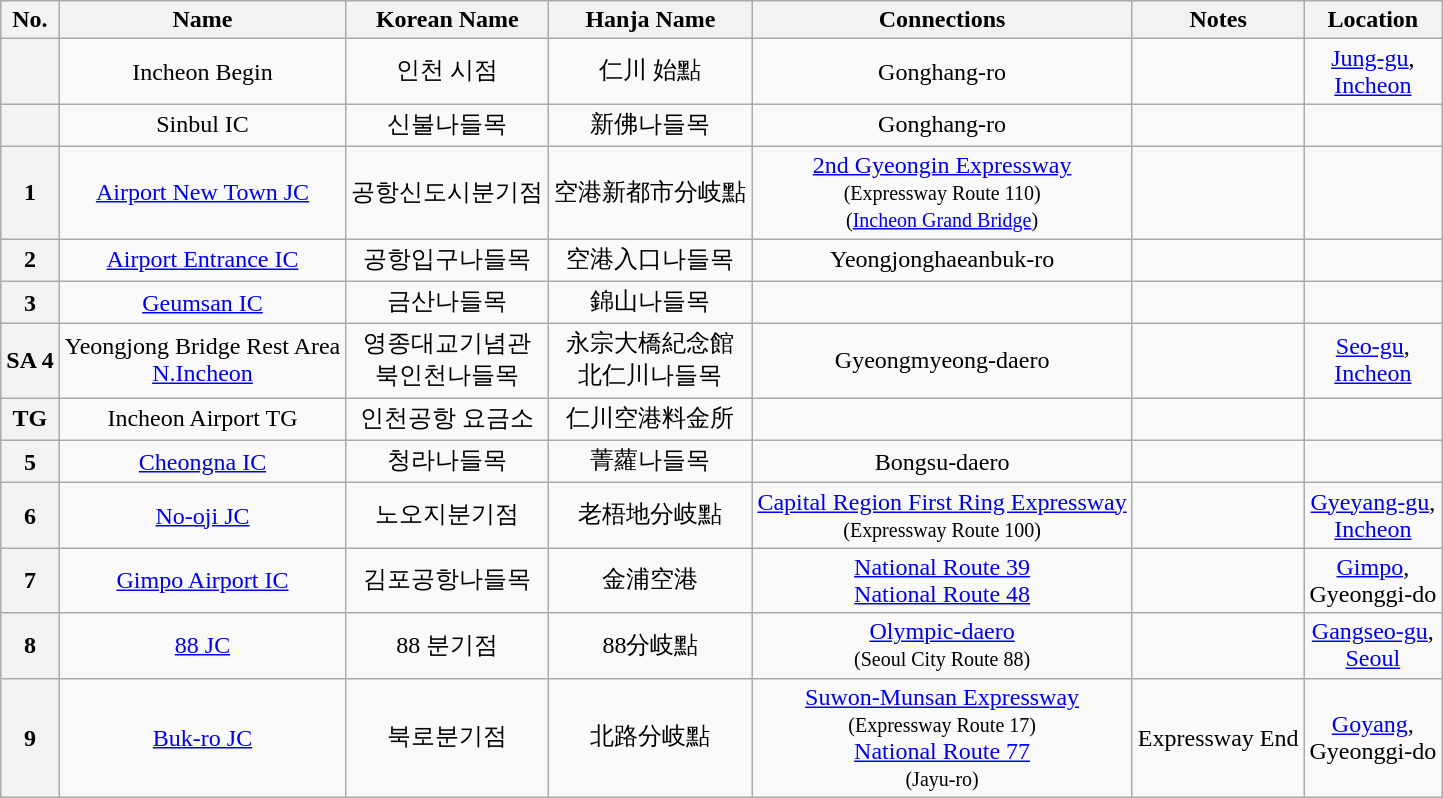<table class="wikitable" style="text-align: center;">
<tr>
<th>No.</th>
<th>Name</th>
<th>Korean Name</th>
<th>Hanja Name</th>
<th>Connections</th>
<th>Notes</th>
<th>Location</th>
</tr>
<tr>
<th></th>
<td>Incheon Begin</td>
<td>인천 시점</td>
<td>仁川 始點</td>
<td>Gonghang-ro</td>
<td></td>
<td><a href='#'>Jung-gu</a>,<br><a href='#'>Incheon</a></td>
</tr>
<tr>
<th></th>
<td>Sinbul IC</td>
<td>신불나들목</td>
<td>新佛나들목</td>
<td>Gonghang-ro</td>
<td></td>
<td></td>
</tr>
<tr>
<th>1</th>
<td><a href='#'>Airport New Town JC</a></td>
<td>공항신도시분기점</td>
<td>空港新都市分岐點</td>
<td><a href='#'>2nd Gyeongin Expressway</a><br><small>(Expressway Route 110)</small><br><small>(<a href='#'>Incheon Grand Bridge</a>)</small></td>
<td></td>
<td></td>
</tr>
<tr>
<th>2</th>
<td><a href='#'>Airport Entrance IC</a></td>
<td>공항입구나들목</td>
<td>空港入口나들목</td>
<td>Yeongjonghaeanbuk-ro</td>
<td></td>
<td></td>
</tr>
<tr>
<th>3</th>
<td><a href='#'>Geumsan IC</a></td>
<td>금산나들목</td>
<td>錦山나들목</td>
<td></td>
<td></td>
<td></td>
</tr>
<tr>
<th>SA 4</th>
<td>Yeongjong Bridge Rest Area<br> <a href='#'>N.Incheon</a></td>
<td>영종대교기념관<br>북인천나들목</td>
<td>永宗大橋紀念館<br>北仁川나들목</td>
<td>Gyeongmyeong-daero</td>
<td></td>
<td><a href='#'>Seo-gu</a>,<br><a href='#'>Incheon</a></td>
</tr>
<tr>
<th>TG</th>
<td>Incheon Airport TG</td>
<td>인천공항 요금소</td>
<td>仁川空港料金所</td>
<td></td>
<td></td>
<td></td>
</tr>
<tr>
<th>5</th>
<td><a href='#'>Cheongna IC</a></td>
<td>청라나들목</td>
<td>菁蘿나들목</td>
<td>Bongsu-daero</td>
<td></td>
<td></td>
</tr>
<tr>
<th>6</th>
<td><a href='#'>No-oji JC</a></td>
<td>노오지분기점</td>
<td>老梧地分岐點</td>
<td><a href='#'>Capital Region First Ring Expressway</a><br><small>(Expressway Route 100)</small></td>
<td></td>
<td><a href='#'>Gyeyang-gu</a>,<br><a href='#'>Incheon</a></td>
</tr>
<tr>
<th>7</th>
<td><a href='#'>Gimpo Airport IC</a></td>
<td>김포공항나들목</td>
<td>金浦空港</td>
<td><a href='#'>National Route 39</a><br><a href='#'>National Route 48</a></td>
<td></td>
<td><a href='#'>Gimpo</a>,<br>Gyeonggi-do</td>
</tr>
<tr>
<th>8</th>
<td><a href='#'>88 JC</a></td>
<td>88 분기점</td>
<td>88分岐點</td>
<td><a href='#'>Olympic-daero</a><br><small>(Seoul City Route 88)</small></td>
<td></td>
<td><a href='#'>Gangseo-gu</a>, <br><a href='#'>Seoul</a></td>
</tr>
<tr>
<th>9</th>
<td><a href='#'>Buk-ro JC</a></td>
<td>북로분기점</td>
<td>北路分岐點</td>
<td><a href='#'>Suwon-Munsan Expressway</a><br><small>(Expressway Route 17)</small><br><a href='#'>National Route 77</a><br><small>(Jayu-ro)</small></td>
<td>Expressway End</td>
<td><a href='#'>Goyang</a>,<br>Gyeonggi-do</td>
</tr>
</table>
